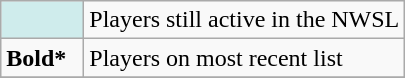<table class="wikitable">
<tr>
<td style="background-color:#CFECEC; width:3em"></td>
<td>Players still active in the NWSL</td>
</tr>
<tr>
<td><strong>Bold*</strong></td>
<td>Players on most recent list</td>
</tr>
<tr>
</tr>
</table>
